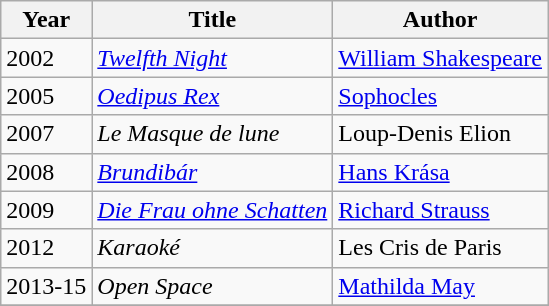<table class="wikitable">
<tr>
<th>Year</th>
<th>Title</th>
<th>Author</th>
</tr>
<tr>
<td>2002</td>
<td><em><a href='#'>Twelfth Night</a></em></td>
<td><a href='#'>William Shakespeare</a></td>
</tr>
<tr>
<td>2005</td>
<td><em><a href='#'>Oedipus Rex</a></em></td>
<td><a href='#'>Sophocles</a></td>
</tr>
<tr>
<td>2007</td>
<td><em>Le Masque de lune</em></td>
<td>Loup-Denis Elion</td>
</tr>
<tr>
<td>2008</td>
<td><em><a href='#'>Brundibár</a></em></td>
<td><a href='#'>Hans Krása</a></td>
</tr>
<tr>
<td>2009</td>
<td><em><a href='#'>Die Frau ohne Schatten</a></em></td>
<td><a href='#'>Richard Strauss</a></td>
</tr>
<tr>
<td>2012</td>
<td><em>Karaoké</em></td>
<td>Les Cris de Paris</td>
</tr>
<tr>
<td>2013-15</td>
<td><em>Open Space</em></td>
<td><a href='#'>Mathilda May</a></td>
</tr>
<tr>
</tr>
</table>
